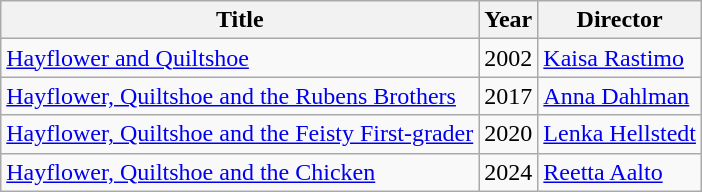<table class="wikitable">
<tr>
<th>Title</th>
<th>Year</th>
<th>Director</th>
</tr>
<tr>
<td><a href='#'>Hayflower and Quiltshoe</a></td>
<td>2002</td>
<td><a href='#'>Kaisa Rastimo</a></td>
</tr>
<tr>
<td><a href='#'>Hayflower, Quiltshoe and the Rubens Brothers</a></td>
<td>2017</td>
<td><a href='#'>Anna Dahlman</a></td>
</tr>
<tr>
<td><a href='#'>Hayflower, Quiltshoe and the Feisty First-grader</a></td>
<td>2020</td>
<td><a href='#'>Lenka Hellstedt</a></td>
</tr>
<tr>
<td><a href='#'>Hayflower, Quiltshoe and the Chicken</a></td>
<td>2024</td>
<td><a href='#'>Reetta Aalto</a></td>
</tr>
</table>
